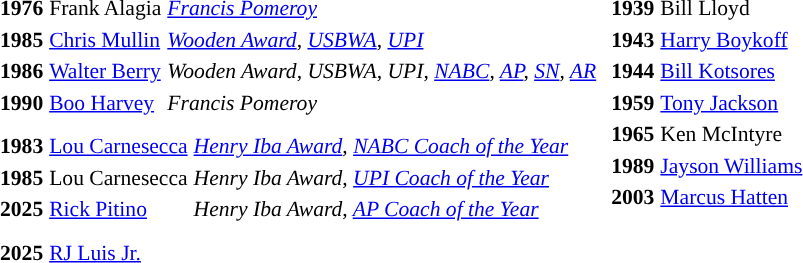<table style="font-size:.9em;">
<tr>
<td valign="top"><br><table>
<tr>
<th colspan="4"><a href='#'></a></th>
</tr>
<tr>
<td><strong>1976</strong></td>
<td>Frank Alagia</td>
<td><em><a href='#'>Francis Pomeroy</a></em></td>
</tr>
<tr>
<td><strong>1985</strong></td>
<td><a href='#'>Chris Mullin</a></td>
<td><em><a href='#'>Wooden Award</a>, <a href='#'>USBWA</a>, <a href='#'>UPI</a></em></td>
</tr>
<tr>
<td><strong>1986</strong></td>
<td><a href='#'>Walter Berry</a></td>
<td><em>Wooden Award, USBWA, UPI, <a href='#'>NABC</a>, <a href='#'>AP</a>, <a href='#'>SN</a>, <a href='#'>AR</a></em></td>
</tr>
<tr>
<td><strong>1990</strong></td>
<td><a href='#'>Boo Harvey</a></td>
<td><em>Francis Pomeroy</em></td>
</tr>
<tr>
</tr>
</table>
<table>
<tr>
<th colspan="4"><a href='#'></a></th>
</tr>
<tr>
<td><strong>1983</strong></td>
<td><a href='#'>Lou Carnesecca</a></td>
<td><em><a href='#'>Henry Iba Award</a>, <a href='#'>NABC Coach of the Year</a></em></td>
</tr>
<tr>
<td><strong>1985</strong></td>
<td>Lou Carnesecca</td>
<td><em>Henry Iba Award, <a href='#'>UPI Coach of the Year</a></em></td>
</tr>
<tr>
<td><strong>2025</strong></td>
<td><a href='#'>Rick Pitino</a></td>
<td><em>Henry Iba Award, <a href='#'>AP Coach of the Year</a></em></td>
</tr>
<tr>
</tr>
</table>
<table>
<tr>
<th colspan="4"><a href='#'></a></th>
</tr>
<tr>
<td><strong>2025</strong></td>
<td><a href='#'>RJ Luis Jr.</a></td>
</tr>
</table>
</td>
<td valign="top"><br><table>
<tr>
<th colspan="4"><a href='#'></a></th>
</tr>
<tr>
<td><strong>1939</strong></td>
<td>Bill Lloyd</td>
</tr>
<tr>
<td><strong>1943</strong></td>
<td><a href='#'>Harry Boykoff</a></td>
</tr>
<tr>
<td><strong>1944</strong></td>
<td><a href='#'>Bill Kotsores</a></td>
</tr>
<tr>
<td><strong>1959</strong></td>
<td><a href='#'>Tony Jackson</a></td>
</tr>
<tr>
<td><strong>1965</strong></td>
<td>Ken McIntyre</td>
</tr>
<tr>
<td><strong>1989</strong></td>
<td><a href='#'>Jayson Williams</a></td>
</tr>
<tr>
<td><strong>2003</strong></td>
<td><a href='#'>Marcus Hatten</a></td>
</tr>
</table>
</td>
</tr>
</table>
